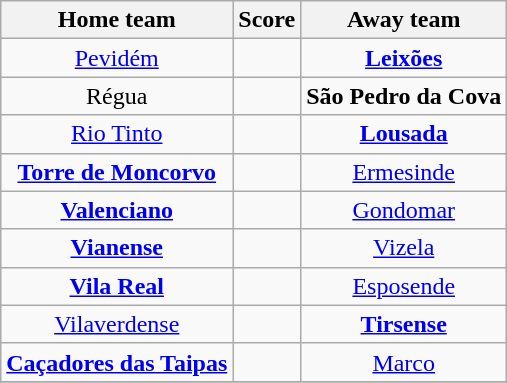<table class="wikitable" style="text-align: center">
<tr>
<th>Home team</th>
<th>Score</th>
<th>Away team</th>
</tr>
<tr>
<td><a href='#'>Pevidém</a> </td>
<td></td>
<td><strong><a href='#'>Leixões</a></strong> </td>
</tr>
<tr>
<td>Régua </td>
<td></td>
<td><strong>São Pedro da Cova</strong> </td>
</tr>
<tr>
<td><a href='#'>Rio Tinto</a> </td>
<td></td>
<td><strong><a href='#'>Lousada</a></strong> </td>
</tr>
<tr>
<td><strong><a href='#'>Torre de Moncorvo</a></strong> </td>
<td></td>
<td><a href='#'>Ermesinde</a> </td>
</tr>
<tr>
<td><strong><a href='#'>Valenciano</a></strong> </td>
<td></td>
<td><a href='#'>Gondomar</a> </td>
</tr>
<tr>
<td><strong><a href='#'>Vianense</a></strong> </td>
<td></td>
<td><a href='#'>Vizela</a> </td>
</tr>
<tr>
<td><strong><a href='#'>Vila Real</a></strong> </td>
<td></td>
<td><a href='#'>Esposende</a> </td>
</tr>
<tr>
<td><a href='#'>Vilaverdense</a> </td>
<td></td>
<td><strong><a href='#'>Tirsense</a></strong> </td>
</tr>
<tr>
<td><strong><a href='#'>Caçadores das Taipas</a></strong> </td>
<td></td>
<td><a href='#'>Marco</a> </td>
</tr>
<tr>
</tr>
</table>
